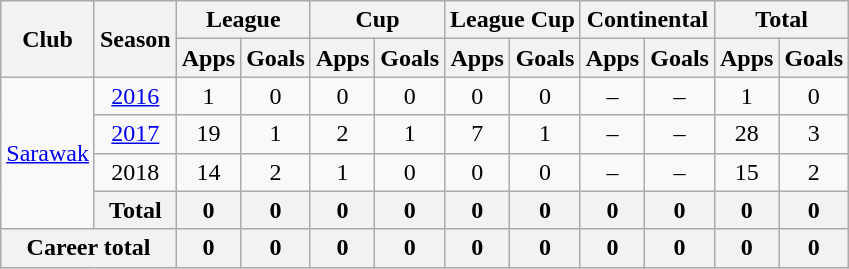<table class="wikitable" style="text-align: center;">
<tr>
<th rowspan="2">Club</th>
<th rowspan="2">Season</th>
<th colspan="2">League</th>
<th colspan="2">Cup</th>
<th colspan="2">League Cup</th>
<th colspan="2">Continental</th>
<th colspan="2">Total</th>
</tr>
<tr>
<th>Apps</th>
<th>Goals</th>
<th>Apps</th>
<th>Goals</th>
<th>Apps</th>
<th>Goals</th>
<th>Apps</th>
<th>Goals</th>
<th>Apps</th>
<th>Goals</th>
</tr>
<tr>
<td rowspan="4" valign="center"><a href='#'>Sarawak</a></td>
<td><a href='#'>2016</a></td>
<td>1</td>
<td>0</td>
<td>0</td>
<td>0</td>
<td>0</td>
<td>0</td>
<td>–</td>
<td>–</td>
<td>1</td>
<td>0</td>
</tr>
<tr>
<td><a href='#'>2017</a></td>
<td>19</td>
<td>1</td>
<td>2</td>
<td>1</td>
<td>7</td>
<td>1</td>
<td>–</td>
<td>–</td>
<td>28</td>
<td>3</td>
</tr>
<tr>
<td>2018</td>
<td>14</td>
<td>2</td>
<td>1</td>
<td>0</td>
<td>0</td>
<td>0</td>
<td>–</td>
<td>–</td>
<td>15</td>
<td>2</td>
</tr>
<tr>
<th>Total</th>
<th>0</th>
<th>0</th>
<th>0</th>
<th>0</th>
<th>0</th>
<th>0</th>
<th>0</th>
<th>0</th>
<th>0</th>
<th>0</th>
</tr>
<tr>
<th colspan=2>Career total</th>
<th>0</th>
<th>0</th>
<th>0</th>
<th>0</th>
<th>0</th>
<th>0</th>
<th>0</th>
<th>0</th>
<th>0</th>
<th>0</th>
</tr>
</table>
